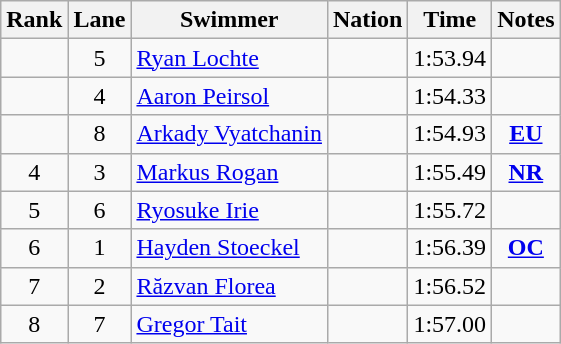<table class='wikitable sortable' style='text-align:center'>
<tr>
<th>Rank</th>
<th>Lane</th>
<th>Swimmer</th>
<th>Nation</th>
<th>Time</th>
<th>Notes</th>
</tr>
<tr>
<td></td>
<td>5</td>
<td align=left><a href='#'>Ryan Lochte</a></td>
<td align=left></td>
<td>1:53.94</td>
<td></td>
</tr>
<tr>
<td></td>
<td>4</td>
<td align=left><a href='#'>Aaron Peirsol</a></td>
<td align=left></td>
<td>1:54.33</td>
<td></td>
</tr>
<tr>
<td></td>
<td>8</td>
<td align=left><a href='#'>Arkady Vyatchanin</a></td>
<td align=left></td>
<td>1:54.93</td>
<td><strong><a href='#'>EU</a></strong></td>
</tr>
<tr>
<td>4</td>
<td>3</td>
<td align=left><a href='#'>Markus Rogan</a></td>
<td align=left></td>
<td>1:55.49</td>
<td><strong><a href='#'>NR</a></strong></td>
</tr>
<tr>
<td>5</td>
<td>6</td>
<td align=left><a href='#'>Ryosuke Irie</a></td>
<td align=left></td>
<td>1:55.72</td>
<td></td>
</tr>
<tr>
<td>6</td>
<td>1</td>
<td align=left><a href='#'>Hayden Stoeckel</a></td>
<td align=left></td>
<td>1:56.39</td>
<td><strong><a href='#'>OC</a></strong></td>
</tr>
<tr>
<td>7</td>
<td>2</td>
<td align=left><a href='#'>Răzvan Florea</a></td>
<td align=left></td>
<td>1:56.52</td>
<td></td>
</tr>
<tr>
<td>8</td>
<td>7</td>
<td align=left><a href='#'>Gregor Tait</a></td>
<td align=left></td>
<td>1:57.00</td>
<td></td>
</tr>
</table>
